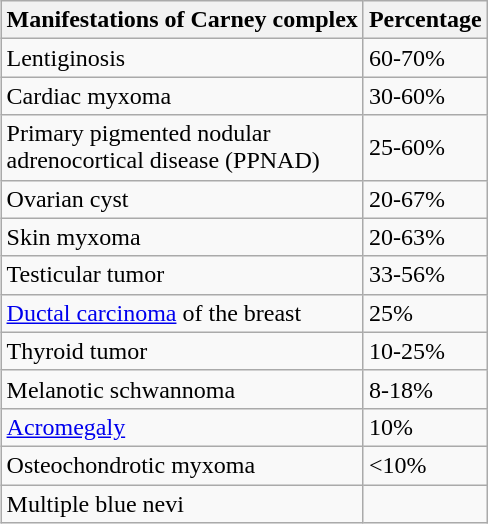<table class=wikitable align=right>
<tr>
<th>Manifestations of Carney complex</th>
<th>Percentage</th>
</tr>
<tr>
<td>Lentiginosis</td>
<td>60-70%</td>
</tr>
<tr>
<td>Cardiac myxoma</td>
<td>30-60%</td>
</tr>
<tr>
<td>Primary pigmented nodular<br>adrenocortical disease (PPNAD)</td>
<td>25-60%</td>
</tr>
<tr>
<td>Ovarian cyst</td>
<td>20-67%</td>
</tr>
<tr>
<td>Skin myxoma</td>
<td>20-63%</td>
</tr>
<tr>
<td>Testicular tumor</td>
<td>33-56%</td>
</tr>
<tr>
<td><a href='#'>Ductal carcinoma</a> of the breast</td>
<td>25%</td>
</tr>
<tr>
<td>Thyroid tumor</td>
<td>10-25%</td>
</tr>
<tr>
<td>Melanotic schwannoma</td>
<td>8-18%</td>
</tr>
<tr>
<td><a href='#'>Acromegaly</a></td>
<td>10%</td>
</tr>
<tr>
<td>Osteochondrotic myxoma</td>
<td><10%</td>
</tr>
<tr>
<td>Multiple blue nevi</td>
<td></td>
</tr>
</table>
